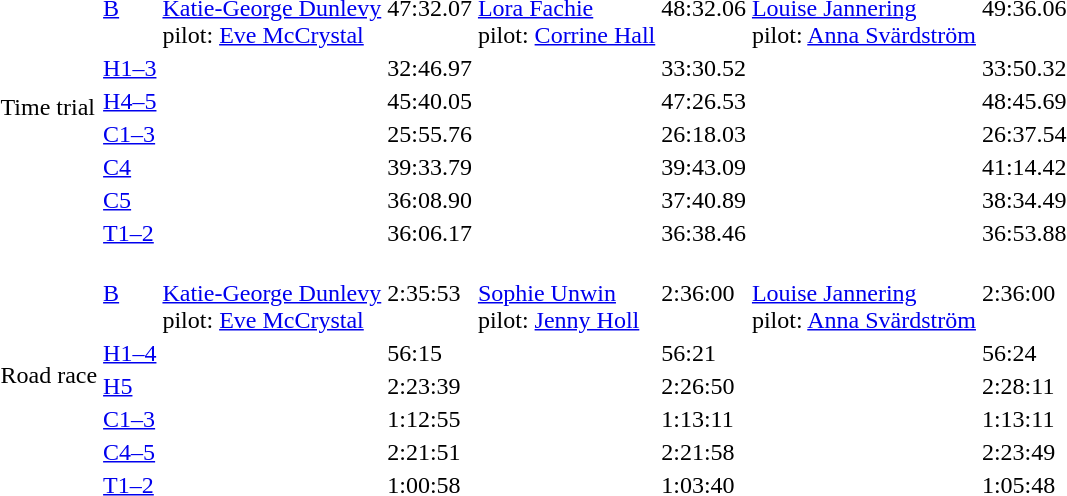<table>
<tr>
<td rowspan="7">Time trial<br></td>
<td><a href='#'>B</a></td>
<td><br><a href='#'>Katie-George Dunlevy</a><br>pilot: <a href='#'>Eve McCrystal</a></td>
<td>47:32.07</td>
<td><br><a href='#'>Lora Fachie</a><br>pilot: <a href='#'>Corrine Hall</a></td>
<td>48:32.06</td>
<td><br><a href='#'>Louise Jannering</a><br>pilot: <a href='#'>Anna Svärdström</a></td>
<td>49:36.06</td>
</tr>
<tr>
<td><a href='#'>H1–3</a></td>
<td></td>
<td>32:46.97</td>
<td></td>
<td>33:30.52</td>
<td></td>
<td>33:50.32</td>
</tr>
<tr>
<td><a href='#'>H4–5</a></td>
<td></td>
<td>45:40.05</td>
<td></td>
<td>47:26.53</td>
<td></td>
<td>48:45.69</td>
</tr>
<tr>
<td><a href='#'>C1–3</a></td>
<td></td>
<td>25:55.76</td>
<td></td>
<td>26:18.03</td>
<td></td>
<td>26:37.54</td>
</tr>
<tr>
<td><a href='#'>C4</a></td>
<td></td>
<td>39:33.79</td>
<td></td>
<td>39:43.09</td>
<td></td>
<td>41:14.42</td>
</tr>
<tr>
<td><a href='#'>C5</a></td>
<td></td>
<td>36:08.90</td>
<td></td>
<td>37:40.89</td>
<td></td>
<td>38:34.49</td>
</tr>
<tr>
<td><a href='#'>T1–2</a></td>
<td></td>
<td>36:06.17</td>
<td></td>
<td>36:38.46</td>
<td></td>
<td>36:53.88</td>
</tr>
<tr>
<td rowspan="6">Road race<br></td>
<td><a href='#'>B</a></td>
<td><br><a href='#'>Katie-George Dunlevy</a><br>pilot: <a href='#'>Eve McCrystal</a></td>
<td>2:35:53</td>
<td><br><a href='#'>Sophie Unwin</a><br>pilot: <a href='#'>Jenny Holl</a></td>
<td>2:36:00</td>
<td><br><a href='#'>Louise Jannering</a><br>pilot: <a href='#'>Anna Svärdström</a></td>
<td>2:36:00</td>
</tr>
<tr>
<td><a href='#'>H1–4</a></td>
<td></td>
<td>56:15</td>
<td></td>
<td>56:21</td>
<td></td>
<td>56:24</td>
</tr>
<tr>
<td><a href='#'>H5</a></td>
<td></td>
<td>2:23:39</td>
<td></td>
<td>2:26:50</td>
<td></td>
<td>2:28:11</td>
</tr>
<tr>
<td><a href='#'>C1–3</a></td>
<td></td>
<td>1:12:55</td>
<td></td>
<td>1:13:11</td>
<td></td>
<td>1:13:11</td>
</tr>
<tr>
<td><a href='#'>C4–5</a></td>
<td></td>
<td>2:21:51</td>
<td></td>
<td>2:21:58</td>
<td></td>
<td>2:23:49</td>
</tr>
<tr>
<td><a href='#'>T1–2</a></td>
<td></td>
<td>1:00:58</td>
<td></td>
<td>1:03:40</td>
<td></td>
<td>1:05:48</td>
</tr>
</table>
